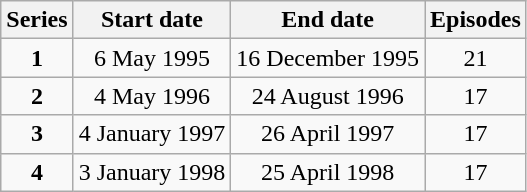<table class="wikitable" style="text-align:center;">
<tr>
<th>Series</th>
<th>Start date</th>
<th>End date</th>
<th>Episodes</th>
</tr>
<tr>
<td><strong>1</strong></td>
<td>6 May 1995</td>
<td>16 December 1995</td>
<td>21</td>
</tr>
<tr>
<td><strong>2</strong></td>
<td>4 May 1996</td>
<td>24 August 1996</td>
<td>17</td>
</tr>
<tr>
<td><strong>3</strong></td>
<td>4 January 1997</td>
<td>26 April 1997</td>
<td>17</td>
</tr>
<tr>
<td><strong>4</strong></td>
<td>3 January 1998</td>
<td>25 April 1998</td>
<td>17</td>
</tr>
</table>
